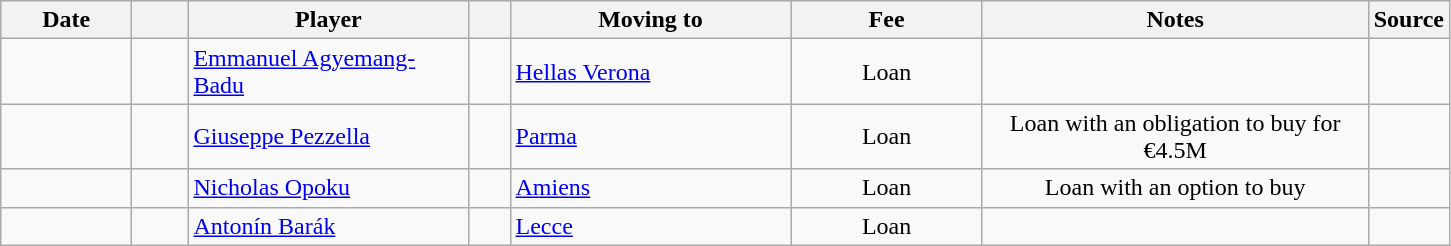<table class="wikitable sortable">
<tr>
<th style="width:80px;">Date</th>
<th style="width:30px;"></th>
<th style="width:180px;">Player</th>
<th style="width:20px;"></th>
<th style="width:180px;">Moving to</th>
<th style="width:120px;" class="unsortable">Fee</th>
<th style="width:250px;" class="unsortable">Notes</th>
<th style="width:20px;">Source</th>
</tr>
<tr>
<td></td>
<td align=center></td>
<td> <a href='#'>Emmanuel Agyemang-Badu</a></td>
<td align=center></td>
<td> <a href='#'>Hellas Verona</a></td>
<td align=center>Loan</td>
<td align=center></td>
<td></td>
</tr>
<tr>
<td></td>
<td align=center></td>
<td> <a href='#'>Giuseppe Pezzella</a></td>
<td align=center></td>
<td> <a href='#'>Parma</a></td>
<td align=center>Loan</td>
<td align=center>Loan with an obligation to buy for €4.5M</td>
<td></td>
</tr>
<tr>
<td></td>
<td align=center></td>
<td> <a href='#'>Nicholas Opoku</a></td>
<td align=center></td>
<td> <a href='#'>Amiens</a></td>
<td align=center>Loan</td>
<td align=center>Loan with an option to buy</td>
<td></td>
</tr>
<tr>
<td></td>
<td align=center></td>
<td> <a href='#'>Antonín Barák</a></td>
<td align=center></td>
<td> <a href='#'>Lecce</a></td>
<td align=center>Loan</td>
<td align=center></td>
<td></td>
</tr>
</table>
